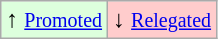<table class="wikitable" align="center">
<tr>
<td style="background:#ddffdd">↑ <small><a href='#'>Promoted</a></small></td>
<td style="background:#ffcccc">↓ <small><a href='#'>Relegated</a></small></td>
</tr>
</table>
